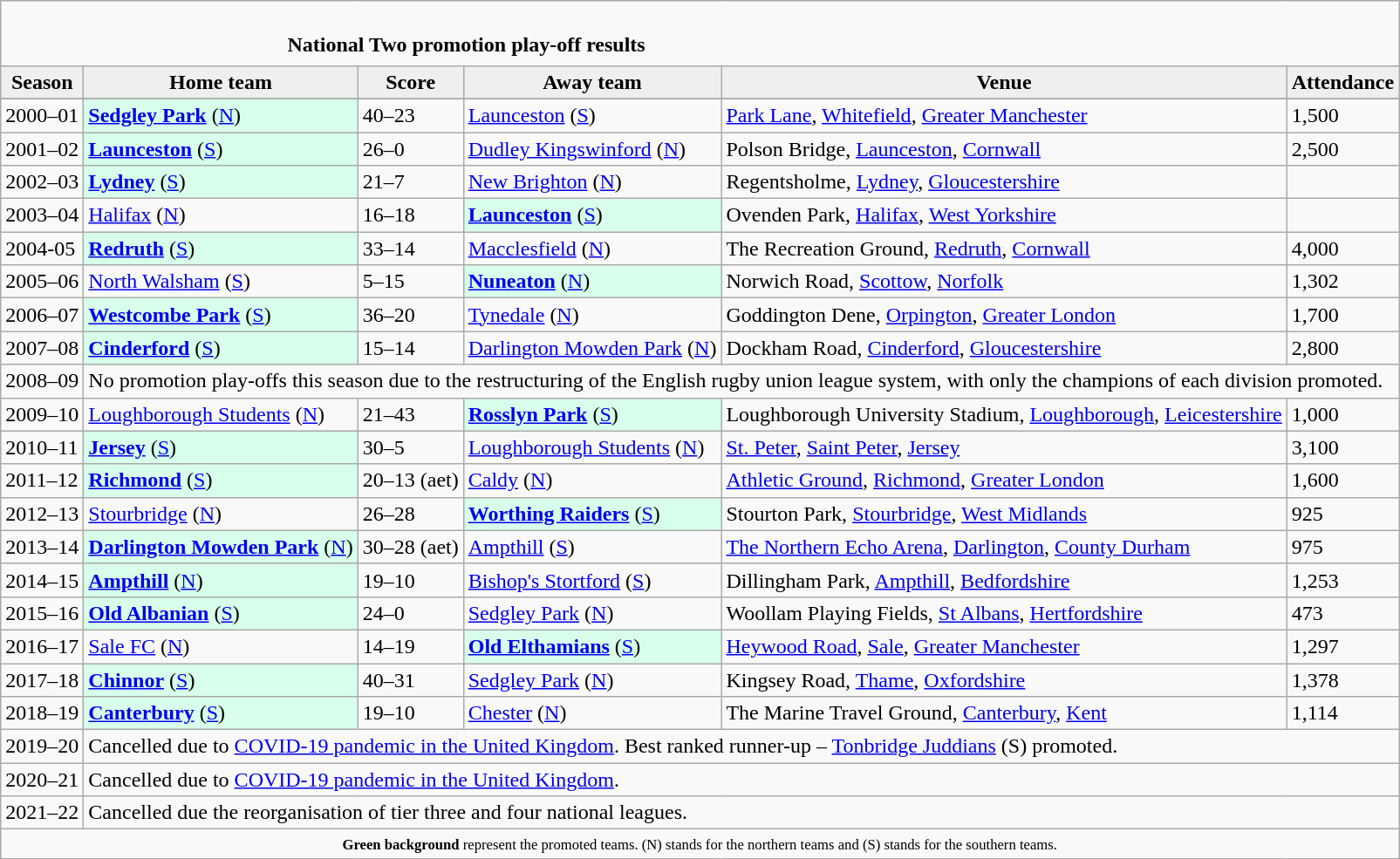<table class="wikitable" style="text-align: left;">
<tr>
<td colspan="11" cellpadding="0" cellspacing="0"><br><table border="0" style="width:100%;" cellpadding="0" cellspacing="0">
<tr>
<td style="width:20%; border:0;"></td>
<td style="border:0;"><strong>National Two promotion play-off results</strong></td>
<td style="width:20%; border:0;"></td>
</tr>
</table>
</td>
</tr>
<tr>
<th style="background:#efefef;">Season</th>
<th style="background:#efefef">Home team</th>
<th style="background:#efefef">Score</th>
<th style="background:#efefef">Away team</th>
<th style="background:#efefef">Venue</th>
<th style="background:#efefef">Attendance</th>
</tr>
<tr align=left>
</tr>
<tr>
<td>2000–01</td>
<td style="background:#d8ffeb;"><strong><a href='#'>Sedgley Park</a></strong> (<a href='#'>N</a>)</td>
<td>40–23</td>
<td><a href='#'>Launceston</a> (<a href='#'>S</a>)</td>
<td><a href='#'>Park Lane</a>, <a href='#'>Whitefield</a>, <a href='#'>Greater Manchester</a></td>
<td>1,500</td>
</tr>
<tr>
<td>2001–02</td>
<td style="background:#d8ffeb;"><strong><a href='#'>Launceston</a></strong> (<a href='#'>S</a>)</td>
<td>26–0</td>
<td><a href='#'>Dudley Kingswinford</a> (<a href='#'>N</a>)</td>
<td>Polson Bridge, <a href='#'>Launceston</a>, <a href='#'>Cornwall</a></td>
<td>2,500</td>
</tr>
<tr>
<td>2002–03</td>
<td style="background:#d8ffeb;"><strong><a href='#'>Lydney</a></strong> (<a href='#'>S</a>)</td>
<td>21–7</td>
<td><a href='#'>New Brighton</a> (<a href='#'>N</a>)</td>
<td>Regentsholme, <a href='#'>Lydney</a>, <a href='#'>Gloucestershire</a></td>
<td></td>
</tr>
<tr>
<td>2003–04</td>
<td><a href='#'>Halifax</a> (<a href='#'>N</a>)</td>
<td>16–18</td>
<td style="background:#d8ffeb;"><strong><a href='#'>Launceston</a></strong> (<a href='#'>S</a>)</td>
<td>Ovenden Park, <a href='#'>Halifax</a>, <a href='#'>West Yorkshire</a></td>
<td></td>
</tr>
<tr>
<td>2004-05</td>
<td style="background:#d8ffeb;"><strong><a href='#'>Redruth</a></strong> (<a href='#'>S</a>)</td>
<td>33–14</td>
<td><a href='#'>Macclesfield</a> (<a href='#'>N</a>)</td>
<td>The Recreation Ground, <a href='#'>Redruth</a>, <a href='#'>Cornwall</a></td>
<td>4,000</td>
</tr>
<tr>
<td>2005–06</td>
<td><a href='#'>North Walsham</a> (<a href='#'>S</a>)</td>
<td>5–15</td>
<td style="background:#d8ffeb;"><strong><a href='#'>Nuneaton</a></strong> (<a href='#'>N</a>)</td>
<td>Norwich Road, <a href='#'>Scottow</a>, <a href='#'>Norfolk</a></td>
<td>1,302</td>
</tr>
<tr>
<td>2006–07</td>
<td style="background:#d8ffeb;"><strong><a href='#'>Westcombe Park</a></strong> (<a href='#'>S</a>)</td>
<td>36–20</td>
<td><a href='#'>Tynedale</a> (<a href='#'>N</a>)</td>
<td>Goddington Dene, <a href='#'>Orpington</a>, <a href='#'>Greater London</a></td>
<td>1,700</td>
</tr>
<tr>
<td>2007–08</td>
<td style="background:#d8ffeb;"><strong><a href='#'>Cinderford</a></strong> (<a href='#'>S</a>)</td>
<td>15–14</td>
<td><a href='#'>Darlington Mowden Park</a> (<a href='#'>N</a>)</td>
<td>Dockham Road, <a href='#'>Cinderford</a>, <a href='#'>Gloucestershire</a></td>
<td>2,800</td>
</tr>
<tr>
<td>2008–09</td>
<td colspan="5">No promotion play-offs this season due to the restructuring of the English rugby union league system, with only the champions of each division promoted.</td>
</tr>
<tr>
<td>2009–10</td>
<td><a href='#'>Loughborough Students</a> (<a href='#'>N</a>)</td>
<td>21–43</td>
<td style="background:#d8ffeb;"><strong><a href='#'>Rosslyn Park</a></strong> (<a href='#'>S</a>)</td>
<td>Loughborough University Stadium, <a href='#'>Loughborough</a>, <a href='#'>Leicestershire</a></td>
<td>1,000</td>
</tr>
<tr>
<td>2010–11</td>
<td style="background:#d8ffeb;"><strong><a href='#'>Jersey</a></strong> (<a href='#'>S</a>)</td>
<td>30–5</td>
<td><a href='#'>Loughborough Students</a> (<a href='#'>N</a>)</td>
<td><a href='#'>St. Peter</a>, <a href='#'>Saint Peter</a>, <a href='#'>Jersey</a></td>
<td>3,100</td>
</tr>
<tr>
<td>2011–12</td>
<td style="background:#d8ffeb;"><strong><a href='#'>Richmond</a></strong> (<a href='#'>S</a>)</td>
<td>20–13 (aet)</td>
<td><a href='#'>Caldy</a> (<a href='#'>N</a>)</td>
<td><a href='#'>Athletic Ground</a>, <a href='#'>Richmond</a>, <a href='#'>Greater London</a></td>
<td>1,600</td>
</tr>
<tr>
<td>2012–13</td>
<td><a href='#'>Stourbridge</a> (<a href='#'>N</a>)</td>
<td>26–28</td>
<td style="background:#d8ffeb;"><strong><a href='#'>Worthing Raiders</a></strong> (<a href='#'>S</a>)</td>
<td>Stourton Park, <a href='#'>Stourbridge</a>, <a href='#'>West Midlands</a></td>
<td>925</td>
</tr>
<tr>
<td>2013–14</td>
<td style="background:#d8ffeb;"><strong><a href='#'>Darlington Mowden Park</a></strong> (<a href='#'>N</a>)</td>
<td>30–28 (aet)</td>
<td><a href='#'>Ampthill</a> (<a href='#'>S</a>)</td>
<td><a href='#'>The Northern Echo Arena</a>, <a href='#'>Darlington</a>, <a href='#'>County Durham</a></td>
<td>975</td>
</tr>
<tr>
<td>2014–15</td>
<td style="background:#d8ffeb;"><strong><a href='#'>Ampthill</a></strong> (<a href='#'>N</a>)</td>
<td>19–10</td>
<td><a href='#'>Bishop's Stortford</a> (<a href='#'>S</a>)</td>
<td>Dillingham Park, <a href='#'>Ampthill</a>, <a href='#'>Bedfordshire</a></td>
<td>1,253</td>
</tr>
<tr>
<td>2015–16</td>
<td style="background:#d8ffeb;"><strong><a href='#'>Old Albanian</a></strong> (<a href='#'>S</a>)</td>
<td>24–0</td>
<td><a href='#'>Sedgley Park</a> (<a href='#'>N</a>)</td>
<td>Woollam Playing Fields, <a href='#'>St Albans</a>, <a href='#'>Hertfordshire</a></td>
<td>473</td>
</tr>
<tr>
<td>2016–17</td>
<td><a href='#'>Sale FC</a> (<a href='#'>N</a>)</td>
<td>14–19</td>
<td style="background:#d8ffeb;"><strong><a href='#'>Old Elthamians</a></strong> (<a href='#'>S</a>)</td>
<td><a href='#'>Heywood Road</a>, <a href='#'>Sale</a>, <a href='#'>Greater Manchester</a></td>
<td>1,297</td>
</tr>
<tr>
<td>2017–18</td>
<td style="background:#d8ffeb;"><strong><a href='#'>Chinnor</a></strong> (<a href='#'>S</a>)</td>
<td>40–31</td>
<td><a href='#'>Sedgley Park</a> (<a href='#'>N</a>)</td>
<td>Kingsey Road, <a href='#'>Thame</a>, <a href='#'>Oxfordshire</a></td>
<td>1,378</td>
</tr>
<tr>
<td>2018–19</td>
<td style="background:#d8ffeb;"><strong><a href='#'>Canterbury</a></strong> (<a href='#'>S</a>)</td>
<td>19–10</td>
<td><a href='#'>Chester</a> (<a href='#'>N</a>)</td>
<td>The Marine Travel Ground, <a href='#'>Canterbury</a>, <a href='#'>Kent</a></td>
<td>1,114</td>
</tr>
<tr>
<td>2019–20</td>
<td colspan=5>Cancelled due to <a href='#'>COVID-19 pandemic in the United Kingdom</a>. Best ranked runner-up – <a href='#'>Tonbridge Juddians</a> (S) promoted.</td>
</tr>
<tr>
<td>2020–21</td>
<td colspan=5>Cancelled due to <a href='#'>COVID-19 pandemic in the United Kingdom</a>.</td>
</tr>
<tr>
<td>2021–22</td>
<td colspan=5>Cancelled due the reorganisation of tier three and four national leagues.</td>
</tr>
<tr>
<td colspan="15"  style="border:0; font-size:smaller; text-align:center;"><small><span><strong>Green background</strong></span> represent the promoted teams. (N) stands for the northern teams and (S) stands for the southern teams.</small></td>
</tr>
</table>
